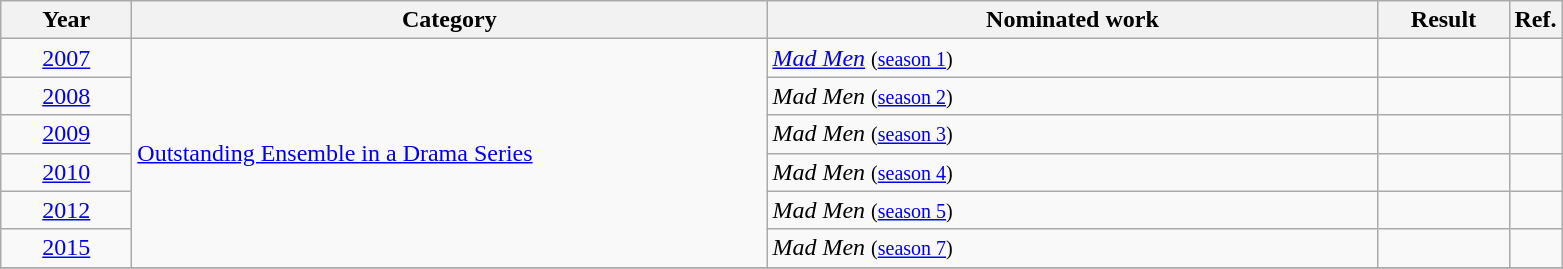<table class=wikitable>
<tr>
<th scope="col" style="width:5em;">Year</th>
<th scope="col" style="width:26em;">Category</th>
<th scope="col" style="width:25em;">Nominated work</th>
<th scope="col" style="width:5em;">Result</th>
<th>Ref.</th>
</tr>
<tr>
<td style="text-align:center;"><a href='#'>2007</a></td>
<td rowspan=6><a href='#'>Outstanding Ensemble in a Drama Series</a></td>
<td><em><a href='#'>Mad Men</a></em> <small> (<a href='#'>season 1</a>) </small></td>
<td></td>
<td align=center></td>
</tr>
<tr>
<td style="text-align:center;"><a href='#'>2008</a></td>
<td><em>Mad Men</em> <small> (<a href='#'>season 2</a>) </small></td>
<td></td>
<td align=center></td>
</tr>
<tr>
<td style="text-align:center;"><a href='#'>2009</a></td>
<td><em>Mad Men</em> <small> (<a href='#'>season 3</a>) </small></td>
<td></td>
<td align=center></td>
</tr>
<tr>
<td style="text-align:center;"><a href='#'>2010</a></td>
<td><em>Mad Men</em> <small> (<a href='#'>season 4</a>) </small></td>
<td></td>
<td align=center></td>
</tr>
<tr>
<td style="text-align:center;"><a href='#'>2012</a></td>
<td><em>Mad Men</em> <small> (<a href='#'>season 5</a>) </small></td>
<td></td>
<td align=center></td>
</tr>
<tr>
<td style="text-align:center;"><a href='#'>2015</a></td>
<td><em>Mad Men</em> <small> (<a href='#'>season 7</a>) </small></td>
<td></td>
<td align=center></td>
</tr>
<tr>
</tr>
</table>
